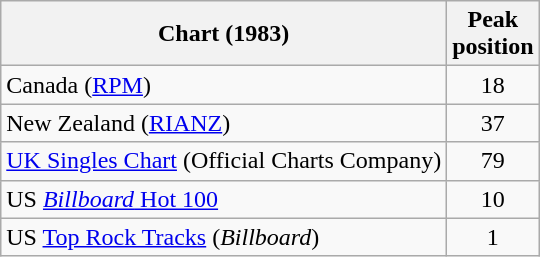<table class="wikitable sortable">
<tr>
<th>Chart (1983)</th>
<th>Peak<br>position</th>
</tr>
<tr>
<td>Canada (<a href='#'>RPM</a>)</td>
<td align=center>18</td>
</tr>
<tr>
<td>New Zealand (<a href='#'>RIANZ</a>)</td>
<td align=center>37</td>
</tr>
<tr>
<td><a href='#'>UK Singles Chart</a> (Official Charts Company)</td>
<td align=center>79</td>
</tr>
<tr>
<td>US <a href='#'><em>Billboard</em> Hot 100</a></td>
<td align=center>10</td>
</tr>
<tr>
<td>US <a href='#'>Top Rock Tracks</a> (<em>Billboard</em>)</td>
<td align=center>1</td>
</tr>
</table>
